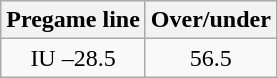<table class="wikitable">
<tr align="center">
<th style=>Pregame line</th>
<th style=>Over/under</th>
</tr>
<tr align="center">
<td>IU –28.5</td>
<td>56.5</td>
</tr>
</table>
